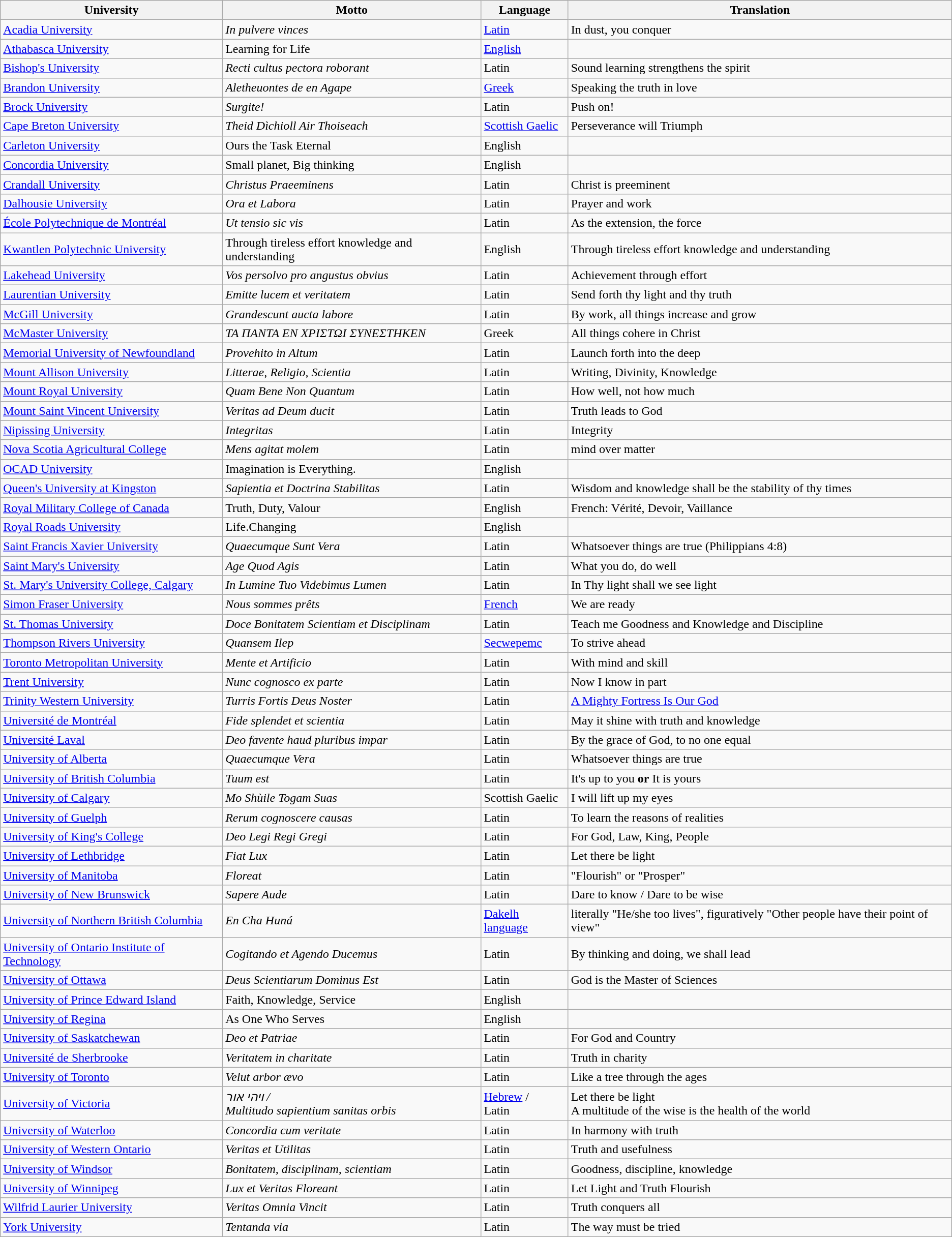<table class="wikitable sortable plainrowheaders">
<tr>
<th>University</th>
<th>Motto</th>
<th>Language</th>
<th>Translation</th>
</tr>
<tr>
<td><a href='#'>Acadia University</a></td>
<td><em>In pulvere vinces</em></td>
<td><a href='#'>Latin</a></td>
<td>In dust, you conquer</td>
</tr>
<tr>
<td><a href='#'>Athabasca University</a></td>
<td>Learning for Life</td>
<td><a href='#'>English</a></td>
<td></td>
</tr>
<tr>
<td><a href='#'>Bishop's University</a></td>
<td><em>Recti cultus pectora roborant</em></td>
<td>Latin</td>
<td>Sound learning strengthens the spirit</td>
</tr>
<tr>
<td><a href='#'>Brandon University</a></td>
<td><em>Aletheuontes de en Agape</em></td>
<td><a href='#'>Greek</a></td>
<td>Speaking the truth in love</td>
</tr>
<tr>
<td><a href='#'>Brock University</a></td>
<td><em>Surgite!</em></td>
<td>Latin</td>
<td>Push on!</td>
</tr>
<tr>
<td><a href='#'>Cape Breton University</a></td>
<td><em>Theid Dìchioll Air Thoiseach</em></td>
<td><a href='#'>Scottish Gaelic</a></td>
<td>Perseverance will Triumph</td>
</tr>
<tr>
<td><a href='#'>Carleton University</a></td>
<td>Ours the Task Eternal</td>
<td>English</td>
<td></td>
</tr>
<tr>
<td><a href='#'>Concordia University</a></td>
<td>Small planet, Big thinking</td>
<td>English</td>
<td></td>
</tr>
<tr>
<td><a href='#'>Crandall University</a></td>
<td><em>Christus Praeeminens</em></td>
<td>Latin</td>
<td>Christ is preeminent</td>
</tr>
<tr>
<td><a href='#'>Dalhousie University</a></td>
<td><em>Ora et Labora</em></td>
<td>Latin</td>
<td>Prayer and work</td>
</tr>
<tr>
<td><a href='#'>École Polytechnique de Montréal</a></td>
<td><em>Ut tensio sic vis</em></td>
<td>Latin</td>
<td>As the extension, the force</td>
</tr>
<tr>
<td><a href='#'>Kwantlen Polytechnic University</a></td>
<td>Through tireless effort knowledge and understanding</td>
<td>English</td>
<td>Through tireless effort knowledge and understanding</td>
</tr>
<tr>
<td><a href='#'>Lakehead University</a></td>
<td><em>Vos persolvo pro angustus obvius</em></td>
<td>Latin</td>
<td>Achievement through effort</td>
</tr>
<tr>
<td><a href='#'>Laurentian University</a></td>
<td><em>Emitte lucem et veritatem</em></td>
<td>Latin</td>
<td>Send forth thy light and thy truth</td>
</tr>
<tr>
<td><a href='#'>McGill University</a></td>
<td><em>Grandescunt aucta labore</em></td>
<td>Latin</td>
<td>By work, all things increase and grow</td>
</tr>
<tr>
<td><a href='#'>McMaster University</a></td>
<td><em>ΤΑ ΠΑΝΤΑ ΕΝ ΧΡΙΣΤΩΙ ΣΥΝΕΣΤΗΚΕΝ</em></td>
<td>Greek</td>
<td>All things cohere in Christ</td>
</tr>
<tr>
<td><a href='#'>Memorial University of Newfoundland</a></td>
<td><em>Provehito in Altum</em></td>
<td>Latin</td>
<td>Launch forth into the deep</td>
</tr>
<tr>
<td><a href='#'>Mount Allison University</a></td>
<td><em>Litterae, Religio, Scientia</em></td>
<td>Latin</td>
<td>Writing, Divinity, Knowledge</td>
</tr>
<tr>
<td><a href='#'>Mount Royal University</a></td>
<td><em>Quam Bene Non Quantum</em></td>
<td>Latin</td>
<td>How well, not how much</td>
</tr>
<tr>
<td><a href='#'>Mount Saint Vincent University</a></td>
<td><em>Veritas ad Deum ducit</em></td>
<td>Latin</td>
<td>Truth leads to God</td>
</tr>
<tr>
<td><a href='#'>Nipissing University</a></td>
<td><em>Integritas</em></td>
<td>Latin</td>
<td>Integrity</td>
</tr>
<tr>
<td><a href='#'>Nova Scotia Agricultural College</a></td>
<td><em>Mens agitat molem</em></td>
<td>Latin</td>
<td>mind over matter</td>
</tr>
<tr>
<td><a href='#'>OCAD University</a></td>
<td>Imagination is Everything.</td>
<td>English</td>
<td></td>
</tr>
<tr>
<td><a href='#'>Queen's University at Kingston</a></td>
<td><em>Sapientia et Doctrina Stabilitas</em></td>
<td>Latin</td>
<td>Wisdom and knowledge shall be the stability of thy times</td>
</tr>
<tr>
<td><a href='#'>Royal Military College of Canada</a></td>
<td>Truth, Duty, Valour</td>
<td>English</td>
<td>French: Vérité, Devoir, Vaillance</td>
</tr>
<tr>
<td><a href='#'>Royal Roads University</a></td>
<td>Life.Changing</td>
<td>English</td>
<td></td>
</tr>
<tr>
<td><a href='#'>Saint Francis Xavier University</a></td>
<td><em>Quaecumque Sunt Vera</em></td>
<td>Latin</td>
<td>Whatsoever things are true (Philippians 4:8)</td>
</tr>
<tr>
<td><a href='#'>Saint Mary's University</a></td>
<td><em>Age Quod Agis</em></td>
<td>Latin</td>
<td>What you do, do well</td>
</tr>
<tr>
<td><a href='#'>St. Mary's University College, Calgary</a></td>
<td><em>In Lumine Tuo Videbimus Lumen</em></td>
<td>Latin</td>
<td>In Thy light shall we see light</td>
</tr>
<tr>
<td><a href='#'>Simon Fraser University</a></td>
<td><em>Nous sommes prêts</em></td>
<td><a href='#'>French</a></td>
<td>We are ready</td>
</tr>
<tr>
<td><a href='#'>St. Thomas University</a></td>
<td><em>Doce Bonitatem Scientiam et Disciplinam</em></td>
<td>Latin</td>
<td>Teach me Goodness and Knowledge and Discipline</td>
</tr>
<tr>
<td><a href='#'>Thompson Rivers University</a></td>
<td><em>Quansem Ilep</em></td>
<td><a href='#'>Secwepemc</a></td>
<td>To strive ahead</td>
</tr>
<tr>
<td><a href='#'>Toronto  Metropolitan University</a></td>
<td><em>Mente et Artificio</em></td>
<td>Latin</td>
<td>With mind and skill</td>
</tr>
<tr>
<td><a href='#'>Trent University</a></td>
<td><em>Nunc cognosco ex parte</em></td>
<td>Latin</td>
<td>Now I know in part</td>
</tr>
<tr>
<td><a href='#'>Trinity Western University</a></td>
<td><em>Turris Fortis Deus Noster</em></td>
<td>Latin</td>
<td><a href='#'>A Mighty Fortress Is Our God</a></td>
</tr>
<tr>
<td><a href='#'>Université de Montréal</a></td>
<td><em>Fide splendet et scientia</em></td>
<td>Latin</td>
<td>May it shine with truth and knowledge</td>
</tr>
<tr>
<td><a href='#'>Université Laval</a></td>
<td><em>Deo favente haud pluribus impar</em></td>
<td>Latin</td>
<td>By the grace of God, to no one equal</td>
</tr>
<tr>
<td><a href='#'>University of Alberta</a></td>
<td><em>Quaecumque Vera</em></td>
<td>Latin</td>
<td>Whatsoever things are true</td>
</tr>
<tr>
<td><a href='#'>University of British Columbia</a></td>
<td><em>Tuum est</em></td>
<td>Latin</td>
<td>It's up to you <strong>or</strong> It is yours</td>
</tr>
<tr>
<td><a href='#'>University of Calgary</a></td>
<td><em>Mo Shùile Togam Suas</em></td>
<td>Scottish Gaelic</td>
<td>I will lift up my eyes</td>
</tr>
<tr>
<td><a href='#'>University of Guelph</a></td>
<td><em>Rerum cognoscere causas</em></td>
<td>Latin</td>
<td>To learn the reasons of realities</td>
</tr>
<tr>
<td><a href='#'>University of King's College</a></td>
<td><em>Deo Legi Regi Gregi</em></td>
<td>Latin</td>
<td>For God, Law, King, People</td>
</tr>
<tr>
<td><a href='#'>University of Lethbridge</a></td>
<td><em>Fiat Lux</em></td>
<td>Latin</td>
<td>Let there be light</td>
</tr>
<tr>
<td><a href='#'>University of Manitoba</a></td>
<td><em>Floreat</em></td>
<td>Latin</td>
<td>"Flourish" or "Prosper"</td>
</tr>
<tr>
<td><a href='#'>University of New Brunswick</a></td>
<td><em>Sapere Aude</em></td>
<td>Latin</td>
<td>Dare to know / Dare to be wise</td>
</tr>
<tr>
<td><a href='#'>University of Northern British Columbia</a></td>
<td><em>En Cha Huná</em></td>
<td><a href='#'>Dakelh language</a></td>
<td>literally "He/she too lives", figuratively "Other people have their point of view"</td>
</tr>
<tr>
<td><a href='#'>University of Ontario Institute of Technology</a></td>
<td><em>Cogitando et Agendo Ducemus</em></td>
<td>Latin</td>
<td>By thinking and doing, we shall lead</td>
</tr>
<tr>
<td><a href='#'>University of Ottawa</a></td>
<td><em>Deus Scientiarum Dominus Est</em></td>
<td>Latin</td>
<td>God is the Master of Sciences</td>
</tr>
<tr>
<td><a href='#'>University of Prince Edward Island</a></td>
<td>Faith, Knowledge, Service</td>
<td>English</td>
<td></td>
</tr>
<tr>
<td><a href='#'>University of Regina</a></td>
<td>As One Who Serves</td>
<td>English</td>
<td></td>
</tr>
<tr>
<td><a href='#'>University of Saskatchewan</a></td>
<td><em>Deo et Patriae</em></td>
<td>Latin</td>
<td>For God and Country</td>
</tr>
<tr>
<td><a href='#'>Université de Sherbrooke</a></td>
<td><em>Veritatem in charitate</em></td>
<td>Latin</td>
<td>Truth in charity</td>
</tr>
<tr>
<td><a href='#'>University of Toronto</a></td>
<td><em>Velut arbor ævo</em></td>
<td>Latin</td>
<td>Like a tree through the ages</td>
</tr>
<tr>
<td><a href='#'>University of Victoria</a></td>
<td><em>ויהי אור  /<br>Multitudo sapientium sanitas orbis</em></td>
<td><a href='#'>Hebrew</a> /<br>Latin</td>
<td>Let there be light<br>A multitude of the wise is the health of the world</td>
</tr>
<tr>
<td><a href='#'>University of Waterloo</a></td>
<td><em>Concordia cum veritate</em></td>
<td>Latin</td>
<td>In harmony with truth</td>
</tr>
<tr>
<td><a href='#'>University of Western Ontario</a></td>
<td><em>Veritas et Utilitas</em></td>
<td>Latin</td>
<td>Truth and usefulness</td>
</tr>
<tr>
<td><a href='#'>University of Windsor</a></td>
<td><em>Bonitatem, disciplinam, scientiam</em></td>
<td>Latin</td>
<td>Goodness, discipline, knowledge</td>
</tr>
<tr>
<td><a href='#'>University of Winnipeg</a></td>
<td><em>Lux et Veritas Floreant</em></td>
<td>Latin</td>
<td>Let Light and Truth Flourish</td>
</tr>
<tr>
<td><a href='#'>Wilfrid Laurier University</a></td>
<td><em>Veritas Omnia Vincit</em></td>
<td>Latin</td>
<td>Truth conquers all</td>
</tr>
<tr>
<td><a href='#'>York University</a></td>
<td><em>Tentanda via</em></td>
<td>Latin</td>
<td>The way must be tried</td>
</tr>
</table>
